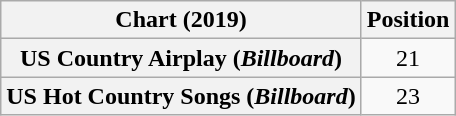<table class="wikitable sortable plainrowheaders" style="text-align:center">
<tr>
<th>Chart (2019)</th>
<th>Position</th>
</tr>
<tr>
<th scope="row">US Country Airplay (<em>Billboard</em>)</th>
<td>21</td>
</tr>
<tr>
<th scope="row">US Hot Country Songs (<em>Billboard</em>)</th>
<td>23</td>
</tr>
</table>
